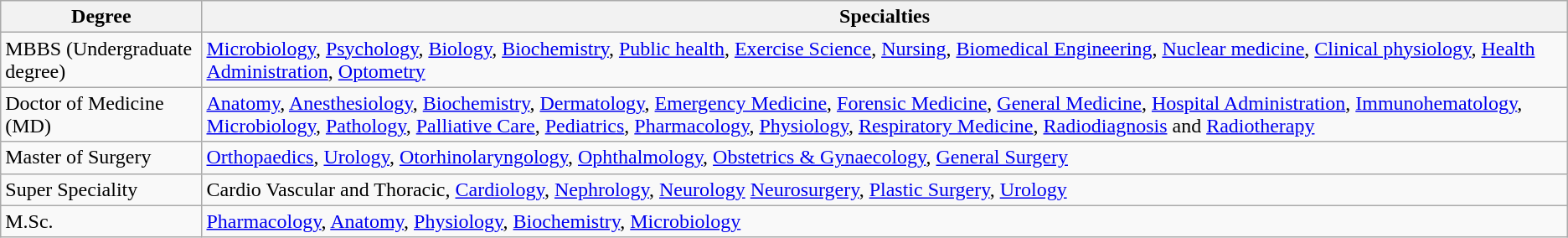<table class="wikitable">
<tr>
<th>Degree</th>
<th>Specialties</th>
</tr>
<tr>
<td>MBBS (Undergraduate degree)</td>
<td><a href='#'>Microbiology</a>, <a href='#'>Psychology</a>, <a href='#'>Biology</a>,  <a href='#'>Biochemistry</a>, <a href='#'>Public health</a>, <a href='#'>Exercise Science</a>, <a href='#'>Nursing</a>, <a href='#'>Biomedical  Engineering</a>, <a href='#'>Nuclear medicine</a>, <a href='#'>Clinical physiology</a>, <a href='#'>Health Administration</a>,  <a href='#'>Optometry</a></td>
</tr>
<tr>
<td>Doctor of Medicine (MD)</td>
<td><a href='#'>Anatomy</a>, <a href='#'>Anesthesiology</a>, <a href='#'>Biochemistry</a>, <a href='#'>Dermatology</a>, <a href='#'>Emergency Medicine</a>, <a href='#'>Forensic Medicine</a>, <a href='#'>General Medicine</a>, <a href='#'>Hospital Administration</a>, <a href='#'>Immunohematology</a>, <a href='#'>Microbiology</a>, <a href='#'>Pathology</a>, <a href='#'>Palliative Care</a>, <a href='#'>Pediatrics</a>, <a href='#'>Pharmacology</a>, <a href='#'>Physiology</a>, <a href='#'>Respiratory Medicine</a>, <a href='#'>Radiodiagnosis</a> and <a href='#'>Radiotherapy</a></td>
</tr>
<tr>
<td>Master of Surgery</td>
<td><a href='#'>Orthopaedics</a>, <a href='#'>Urology</a>, <a href='#'>Otorhinolaryngology</a>,  <a href='#'>Ophthalmology</a>, <a href='#'>Obstetrics & Gynaecology</a>, <a href='#'>General Surgery</a></td>
</tr>
<tr>
<td>Super Speciality</td>
<td>Cardio Vascular and Thoracic,  <a href='#'>Cardiology</a>,   <a href='#'>Nephrology</a>,  <a href='#'>Neurology</a>  <a href='#'>Neurosurgery</a>,  <a href='#'>Plastic Surgery</a>,  <a href='#'>Urology</a></td>
</tr>
<tr>
<td>M.Sc.</td>
<td><a href='#'>Pharmacology</a>, <a href='#'>Anatomy</a>, <a href='#'>Physiology</a>, <a href='#'>Biochemistry</a>,  <a href='#'>Microbiology</a></td>
</tr>
</table>
